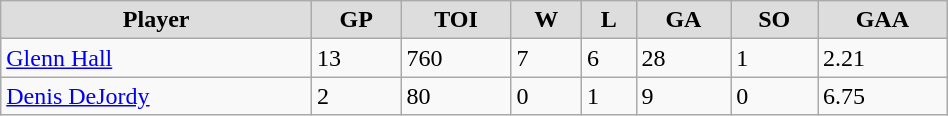<table class="wikitable" width="50%">
<tr align="center"  bgcolor="#dddddd">
<td><strong>Player</strong></td>
<td><strong>GP</strong></td>
<td><strong>TOI</strong></td>
<td><strong>W</strong></td>
<td><strong>L</strong></td>
<td><strong>GA</strong></td>
<td><strong>SO</strong></td>
<td><strong>GAA</strong></td>
</tr>
<tr>
<td><a href='#'>Glenn Hall</a></td>
<td>13</td>
<td>760</td>
<td>7</td>
<td>6</td>
<td>28</td>
<td>1</td>
<td>2.21</td>
</tr>
<tr>
<td><a href='#'>Denis DeJordy</a></td>
<td>2</td>
<td>80</td>
<td>0</td>
<td>1</td>
<td>9</td>
<td>0</td>
<td>6.75</td>
</tr>
</table>
